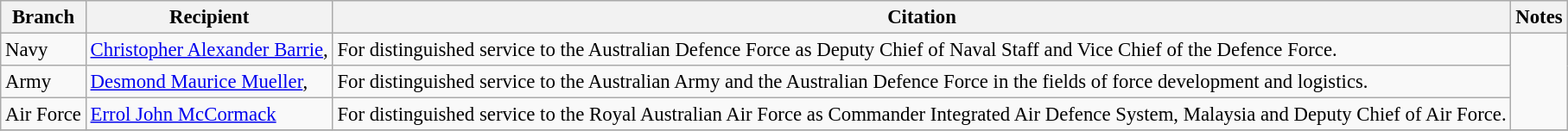<table class="wikitable" style="font-size:95%;">
<tr>
<th>Branch</th>
<th>Recipient</th>
<th>Citation</th>
<th>Notes</th>
</tr>
<tr>
<td>Navy</td>
<td> <a href='#'>Christopher Alexander Barrie</a>, </td>
<td>For distinguished service to the Australian Defence Force as Deputy Chief of Naval Staff and Vice Chief of the Defence Force.</td>
<td rowspan=3></td>
</tr>
<tr>
<td>Army</td>
<td> <a href='#'>Desmond Maurice Mueller</a>, </td>
<td>For distinguished service to the Australian Army and the Australian Defence Force in the fields of force development and logistics.</td>
</tr>
<tr>
<td>Air Force</td>
<td> <a href='#'>Errol John McCormack</a> </td>
<td>For distinguished service to the Royal Australian Air Force as Commander Integrated Air Defence System, Malaysia and Deputy Chief of Air Force.</td>
</tr>
<tr>
</tr>
</table>
